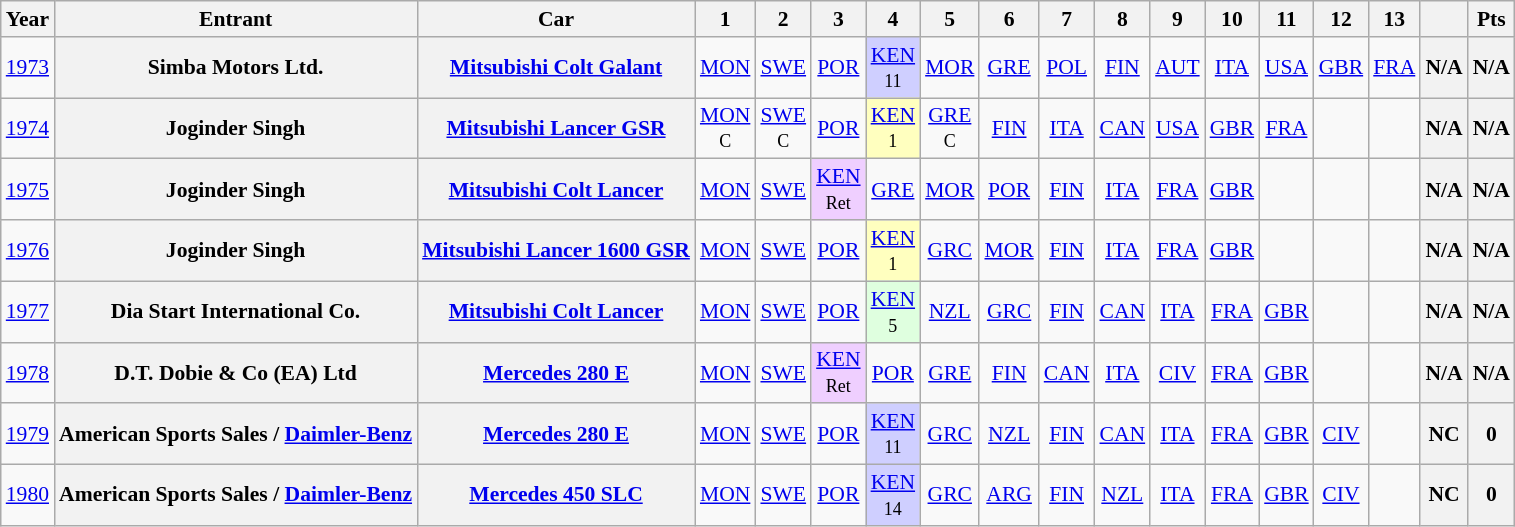<table class="wikitable" style="text-align:center; font-size:90%;">
<tr>
<th>Year</th>
<th>Entrant</th>
<th>Car</th>
<th>1</th>
<th>2</th>
<th>3</th>
<th>4</th>
<th>5</th>
<th>6</th>
<th>7</th>
<th>8</th>
<th>9</th>
<th>10</th>
<th>11</th>
<th>12</th>
<th>13</th>
<th></th>
<th>Pts</th>
</tr>
<tr>
<td><a href='#'>1973</a></td>
<th>Simba Motors Ltd.</th>
<th><a href='#'>Mitsubishi Colt Galant</a></th>
<td><a href='#'>MON</a></td>
<td><a href='#'>SWE</a></td>
<td><a href='#'>POR</a></td>
<td style="background:#CFCFFF;"><a href='#'>KEN</a><br><small>11</small></td>
<td><a href='#'>MOR</a></td>
<td><a href='#'>GRE</a></td>
<td><a href='#'>POL</a></td>
<td><a href='#'>FIN</a></td>
<td><a href='#'>AUT</a></td>
<td><a href='#'>ITA</a></td>
<td><a href='#'>USA</a></td>
<td><a href='#'>GBR</a></td>
<td><a href='#'>FRA</a></td>
<th>N/A</th>
<th>N/A</th>
</tr>
<tr>
<td><a href='#'>1974</a></td>
<th>Joginder Singh</th>
<th><a href='#'>Mitsubishi Lancer GSR</a></th>
<td><a href='#'>MON</a><br><small>C</small></td>
<td><a href='#'>SWE</a><br><small>C</small></td>
<td><a href='#'>POR</a></td>
<td style="background:#FFFFBF;"><a href='#'>KEN</a><br><small>1</small></td>
<td><a href='#'>GRE</a><br><small>C</small></td>
<td><a href='#'>FIN</a></td>
<td><a href='#'>ITA</a></td>
<td><a href='#'>CAN</a></td>
<td><a href='#'>USA</a></td>
<td><a href='#'>GBR</a></td>
<td><a href='#'>FRA</a></td>
<td></td>
<td></td>
<th>N/A</th>
<th>N/A</th>
</tr>
<tr>
<td><a href='#'>1975</a></td>
<th>Joginder Singh</th>
<th><a href='#'>Mitsubishi Colt Lancer</a></th>
<td><a href='#'>MON</a></td>
<td><a href='#'>SWE</a></td>
<td style="background:#EFCFFF;"><a href='#'>KEN</a><br><small>Ret</small></td>
<td><a href='#'>GRE</a></td>
<td><a href='#'>MOR</a></td>
<td><a href='#'>POR</a></td>
<td><a href='#'>FIN</a></td>
<td><a href='#'>ITA</a></td>
<td><a href='#'>FRA</a></td>
<td><a href='#'>GBR</a></td>
<td></td>
<td></td>
<td></td>
<th>N/A</th>
<th>N/A</th>
</tr>
<tr>
<td><a href='#'>1976</a></td>
<th>Joginder Singh</th>
<th><a href='#'>Mitsubishi Lancer 1600 GSR</a></th>
<td><a href='#'>MON</a></td>
<td><a href='#'>SWE</a></td>
<td><a href='#'>POR</a></td>
<td style="background:#FFFFBF;"><a href='#'>KEN</a><br><small>1</small></td>
<td><a href='#'>GRC</a></td>
<td><a href='#'>MOR</a></td>
<td><a href='#'>FIN</a></td>
<td><a href='#'>ITA</a></td>
<td><a href='#'>FRA</a></td>
<td><a href='#'>GBR</a></td>
<td></td>
<td></td>
<td></td>
<th>N/A</th>
<th>N/A</th>
</tr>
<tr>
<td><a href='#'>1977</a></td>
<th>Dia Start International Co.</th>
<th><a href='#'>Mitsubishi Colt Lancer</a></th>
<td><a href='#'>MON</a></td>
<td><a href='#'>SWE</a></td>
<td><a href='#'>POR</a></td>
<td style="background:#DFFFDF;"><a href='#'>KEN</a><br><small>5</small></td>
<td><a href='#'>NZL</a></td>
<td><a href='#'>GRC</a></td>
<td><a href='#'>FIN</a></td>
<td><a href='#'>CAN</a></td>
<td><a href='#'>ITA</a></td>
<td><a href='#'>FRA</a></td>
<td><a href='#'>GBR</a></td>
<td></td>
<td></td>
<th>N/A</th>
<th>N/A</th>
</tr>
<tr>
<td><a href='#'>1978</a></td>
<th>D.T. Dobie & Co (EA) Ltd</th>
<th><a href='#'>Mercedes 280 E</a></th>
<td><a href='#'>MON</a></td>
<td><a href='#'>SWE</a></td>
<td style="background:#EFCFFF;"><a href='#'>KEN</a><br><small>Ret</small></td>
<td><a href='#'>POR</a></td>
<td><a href='#'>GRE</a></td>
<td><a href='#'>FIN</a></td>
<td><a href='#'>CAN</a></td>
<td><a href='#'>ITA</a></td>
<td><a href='#'>CIV</a></td>
<td><a href='#'>FRA</a></td>
<td><a href='#'>GBR</a></td>
<td></td>
<td></td>
<th>N/A</th>
<th>N/A</th>
</tr>
<tr>
<td><a href='#'>1979</a></td>
<th>American Sports Sales / <a href='#'>Daimler-Benz</a></th>
<th><a href='#'>Mercedes 280 E</a></th>
<td><a href='#'>MON</a></td>
<td><a href='#'>SWE</a></td>
<td><a href='#'>POR</a></td>
<td style="background:#CFCFFF;"><a href='#'>KEN</a><br><small>11</small></td>
<td><a href='#'>GRC</a></td>
<td><a href='#'>NZL</a></td>
<td><a href='#'>FIN</a></td>
<td><a href='#'>CAN</a></td>
<td><a href='#'>ITA</a></td>
<td><a href='#'>FRA</a></td>
<td><a href='#'>GBR</a></td>
<td><a href='#'>CIV</a></td>
<td></td>
<th>NC</th>
<th>0</th>
</tr>
<tr>
<td><a href='#'>1980</a></td>
<th>American Sports Sales / <a href='#'>Daimler-Benz</a></th>
<th><a href='#'>Mercedes 450 SLC</a></th>
<td><a href='#'>MON</a></td>
<td><a href='#'>SWE</a></td>
<td><a href='#'>POR</a></td>
<td style="background:#CFCFFF;"><a href='#'>KEN</a><br><small>14</small></td>
<td><a href='#'>GRC</a></td>
<td><a href='#'>ARG</a></td>
<td><a href='#'>FIN</a></td>
<td><a href='#'>NZL</a></td>
<td><a href='#'>ITA</a></td>
<td><a href='#'>FRA</a></td>
<td><a href='#'>GBR</a></td>
<td><a href='#'>CIV</a></td>
<td></td>
<th>NC</th>
<th>0</th>
</tr>
</table>
